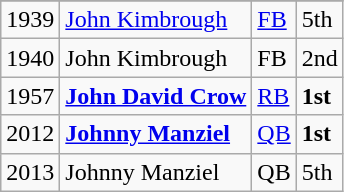<table class="wikitable">
<tr>
</tr>
<tr>
<td>1939</td>
<td><a href='#'>John Kimbrough</a></td>
<td><a href='#'>FB</a></td>
<td>5th</td>
</tr>
<tr>
<td>1940</td>
<td>John Kimbrough</td>
<td>FB</td>
<td>2nd</td>
</tr>
<tr>
<td>1957</td>
<td><strong><a href='#'>John David Crow</a></strong></td>
<td><a href='#'>RB</a></td>
<td><strong>1st</strong></td>
</tr>
<tr>
<td>2012</td>
<td><strong><a href='#'>Johnny Manziel</a></strong></td>
<td><a href='#'>QB</a></td>
<td><strong>1st</strong></td>
</tr>
<tr>
<td>2013</td>
<td>Johnny Manziel</td>
<td>QB</td>
<td>5th</td>
</tr>
</table>
